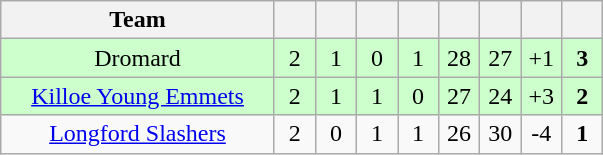<table class="wikitable" style="text-align:center">
<tr>
<th style="width:175px;">Team</th>
<th width="20"></th>
<th width="20"></th>
<th width="20"></th>
<th width="20"></th>
<th width="20"></th>
<th width="20"></th>
<th width="20"></th>
<th width="20"></th>
</tr>
<tr style="background:#cfc;">
<td>Dromard</td>
<td>2</td>
<td>1</td>
<td>0</td>
<td>1</td>
<td>28</td>
<td>27</td>
<td>+1</td>
<td><strong>3</strong></td>
</tr>
<tr style="background:#cfc;">
<td><a href='#'>Killoe Young Emmets</a></td>
<td>2</td>
<td>1</td>
<td>1</td>
<td>0</td>
<td>27</td>
<td>24</td>
<td>+3</td>
<td><strong>2</strong></td>
</tr>
<tr>
<td><a href='#'>Longford Slashers</a></td>
<td>2</td>
<td>0</td>
<td>1</td>
<td>1</td>
<td>26</td>
<td>30</td>
<td>-4</td>
<td><strong>1</strong></td>
</tr>
</table>
